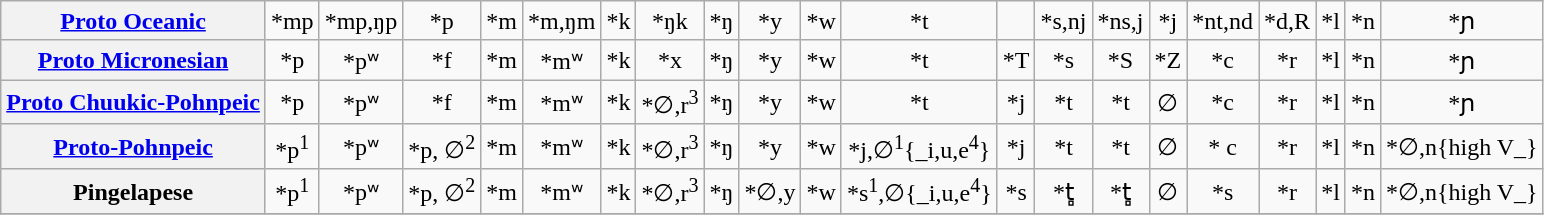<table class="wikitable" style=text-align:center>
<tr>
<th><a href='#'>Proto Oceanic</a></th>
<td>*mp</td>
<td>*mp,ŋp</td>
<td>*p</td>
<td>*m</td>
<td>*m,ŋm</td>
<td>*k</td>
<td>*ŋk</td>
<td>*ŋ</td>
<td>*y</td>
<td>*w</td>
<td>*t</td>
<td></td>
<td>*s,nj</td>
<td>*ns,j</td>
<td>*j</td>
<td>*nt,nd</td>
<td>*d,R</td>
<td>*l</td>
<td>*n</td>
<td>*ɲ</td>
</tr>
<tr>
<th><a href='#'>Proto Micronesian</a></th>
<td>*p</td>
<td>*pʷ</td>
<td>*f</td>
<td>*m</td>
<td>*mʷ</td>
<td>*k</td>
<td>*x</td>
<td>*ŋ</td>
<td>*y</td>
<td>*w</td>
<td>*t</td>
<td>*T</td>
<td>*s</td>
<td>*S</td>
<td>*Z</td>
<td>*c</td>
<td>*r</td>
<td>*l</td>
<td>*n</td>
<td>*ɲ</td>
</tr>
<tr>
<th><a href='#'>Proto Chuukic-Pohnpeic</a></th>
<td>*p</td>
<td>*pʷ</td>
<td>*f</td>
<td>*m</td>
<td>*mʷ</td>
<td>*k</td>
<td>*∅,r<sup>3</sup></td>
<td>*ŋ</td>
<td>*y</td>
<td>*w</td>
<td>*t</td>
<td>*j</td>
<td>*t</td>
<td>*t</td>
<td>∅</td>
<td>*c</td>
<td>*r</td>
<td>*l</td>
<td>*n</td>
<td>*ɲ</td>
</tr>
<tr>
<th><a href='#'>Proto-Pohnpeic</a></th>
<td>*p<sup>1</sup></td>
<td>*pʷ</td>
<td>*p, ∅<sup>2</sup></td>
<td>*m</td>
<td>*mʷ</td>
<td>*k</td>
<td>*∅,r<sup>3</sup></td>
<td>*ŋ</td>
<td>*y</td>
<td>*w</td>
<td>*j,∅<sup>1</sup>{_i,u,e<sup>4</sup>}</td>
<td>*j</td>
<td>*t</td>
<td>*t</td>
<td>∅</td>
<td>* c</td>
<td>*r</td>
<td>*l</td>
<td>*n</td>
<td>*∅,n{high V_}</td>
</tr>
<tr>
<th>Pingelapese</th>
<td>*p<sup>1</sup></td>
<td>*pʷ</td>
<td>*p, ∅<sup>2</sup></td>
<td>*m</td>
<td>*mʷ</td>
<td>*k</td>
<td>*∅,r<sup>3</sup></td>
<td>*ŋ</td>
<td>*∅,y</td>
<td>*w</td>
<td>*s<sup>1</sup>,∅{_i,u,e<sup>4</sup>}</td>
<td>*s</td>
<td>*t̻</td>
<td>*t̻</td>
<td>∅</td>
<td>*s</td>
<td>*r</td>
<td>*l</td>
<td>*n</td>
<td>*∅,n{high V_}</td>
</tr>
<tr>
</tr>
</table>
